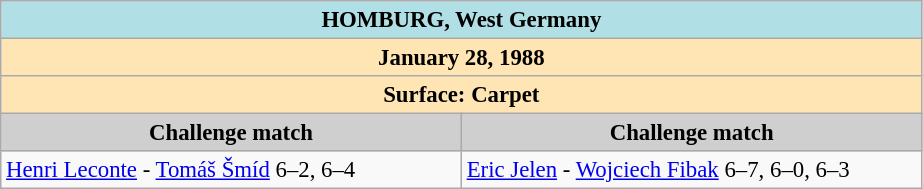<table class="wikitable" style="font-size:95%;">
<tr>
<th colspan="2" style="background:#B0E0E6" width="300">HOMBURG, West Germany</th>
</tr>
<tr>
<th colspan="2" style="background:#FFE5B4" width="300">January 28, 1988</th>
</tr>
<tr>
<th colspan="2" style="background:#FFE5B4" width="300">Surface: Carpet</th>
</tr>
<tr>
<th colspan="1" style="background:#cfcfcf" width="300">Challenge match</th>
<th colspan="1" style="background:#cfcfcf" width="300">Challenge match</th>
</tr>
<tr>
<td><a href='#'>Henri Leconte</a> - <a href='#'>Tomáš Šmíd</a> 6–2, 6–4</td>
<td><a href='#'>Eric Jelen</a> - <a href='#'>Wojciech Fibak</a> 6–7, 6–0, 6–3</td>
</tr>
</table>
